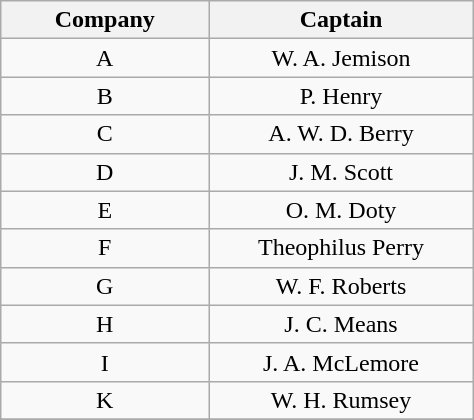<table class="wikitable" style="text-align:center; width:25%;">
<tr>
<th width=10%>Company</th>
<th width=15%>Captain</th>
</tr>
<tr>
<td rowspan=1>A</td>
<td>W. A. Jemison</td>
</tr>
<tr>
<td rowspan=1>B</td>
<td>P. Henry</td>
</tr>
<tr>
<td rowspan=1>C</td>
<td>A. W. D. Berry</td>
</tr>
<tr>
<td rowspan=1>D</td>
<td>J. M. Scott</td>
</tr>
<tr>
<td rowspan=1>E</td>
<td>O. M. Doty</td>
</tr>
<tr>
<td rowspan=1>F</td>
<td>Theophilus Perry</td>
</tr>
<tr>
<td rowspan=1>G</td>
<td>W. F. Roberts</td>
</tr>
<tr>
<td rowspan=1>H</td>
<td>J. C. Means</td>
</tr>
<tr>
<td rowspan=1>I</td>
<td>J. A. McLemore</td>
</tr>
<tr>
<td rowspan=1>K</td>
<td>W. H. Rumsey</td>
</tr>
<tr>
</tr>
</table>
